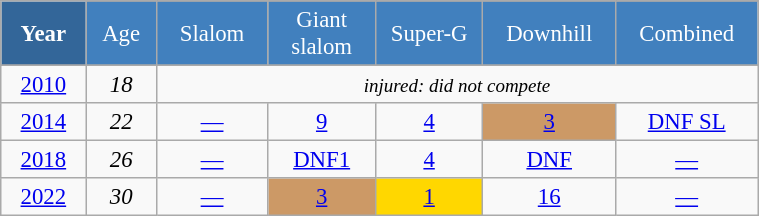<table class="wikitable" style="font-size:95%; text-align:center; border:grey solid 1px; border-collapse:collapse;" width="40%">
<tr style="background-color:#369; color:white;">
<td rowspan="2" colspan="1" width="4%"><strong>Year</strong></td>
</tr>
<tr style="background-color:#4180be; color:white;">
<td width="3%">Age</td>
<td width="5%">Slalom</td>
<td width="5%">Giant<br>slalom</td>
<td width="5%">Super-G</td>
<td width="5%">Downhill</td>
<td width="5%">Combined</td>
</tr>
<tr style="background-color:#8CB2D8; color:white;">
</tr>
<tr>
<td><a href='#'>2010</a></td>
<td><em>18</em></td>
<td colspan=5><em><small>injured: did not compete</small></em></td>
</tr>
<tr>
<td><a href='#'>2014</a></td>
<td><em>22</em></td>
<td><a href='#'>—</a></td>
<td><a href='#'>9</a></td>
<td><a href='#'>4</a></td>
<td style="background:#c96;"><a href='#'>3</a></td>
<td><a href='#'>DNF SL</a></td>
</tr>
<tr>
<td><a href='#'>2018</a></td>
<td><em>26</em></td>
<td><a href='#'>—</a></td>
<td><a href='#'>DNF1</a></td>
<td><a href='#'>4</a></td>
<td><a href='#'>DNF</a></td>
<td><a href='#'>—</a></td>
</tr>
<tr>
<td><a href='#'>2022</a></td>
<td><em>30</em></td>
<td><a href='#'>—</a></td>
<td style="background:#c96;"><a href='#'>3</a></td>
<td bgcolor="gold"><a href='#'>1</a></td>
<td><a href='#'>16</a></td>
<td><a href='#'>—</a></td>
</tr>
</table>
